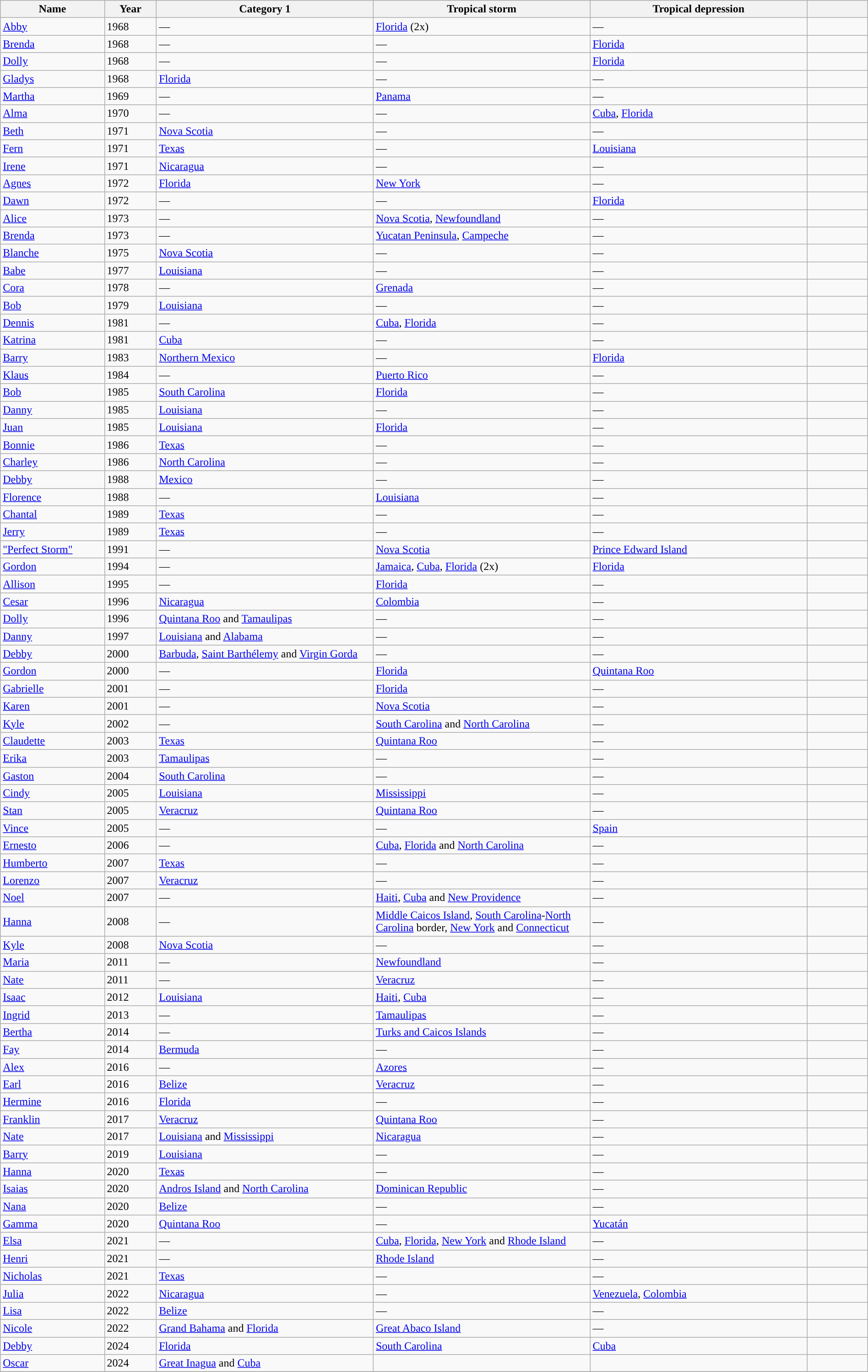<table class="wikitable sortable" width="100%">
<tr>
<th scope="col" width="12%">Name</th>
<th scope="col" width="6%">Year</th>
<th scope="col" width="25%" style="background: #">Category 1</th>
<th scope="col" width="25%" style="background: #">Tropical storm</th>
<th scope="col" width="25%" style="background: #">Tropical depression</th>
<th scope="col" width="7%" class="unsortable"></th>
</tr>
<tr>
<td><a href='#'>Abby</a></td>
<td>1968</td>
<td>—</td>
<td><a href='#'>Florida</a> (2x)</td>
<td>—</td>
<td></td>
</tr>
<tr>
<td><a href='#'>Brenda</a></td>
<td>1968</td>
<td>—</td>
<td>—</td>
<td><a href='#'>Florida</a></td>
<td></td>
</tr>
<tr>
<td><a href='#'>Dolly</a></td>
<td>1968</td>
<td>—</td>
<td>—</td>
<td><a href='#'>Florida</a></td>
<td></td>
</tr>
<tr>
<td><a href='#'>Gladys</a></td>
<td>1968</td>
<td><a href='#'>Florida</a></td>
<td>—</td>
<td>—</td>
<td></td>
</tr>
<tr>
<td><a href='#'>Martha</a></td>
<td>1969</td>
<td>—</td>
<td><a href='#'>Panama</a></td>
<td>—</td>
<td></td>
</tr>
<tr>
<td><a href='#'>Alma</a></td>
<td>1970</td>
<td>—</td>
<td>—</td>
<td><a href='#'>Cuba</a>, <a href='#'>Florida</a></td>
<td></td>
</tr>
<tr>
<td><a href='#'>Beth</a></td>
<td>1971</td>
<td><a href='#'>Nova Scotia</a></td>
<td>—</td>
<td>—</td>
<td></td>
</tr>
<tr>
<td><a href='#'>Fern</a></td>
<td>1971</td>
<td><a href='#'>Texas</a></td>
<td>—</td>
<td><a href='#'>Louisiana</a></td>
<td></td>
</tr>
<tr>
<td><a href='#'>Irene</a></td>
<td>1971</td>
<td><a href='#'>Nicaragua</a></td>
<td>—</td>
<td>—</td>
<td></td>
</tr>
<tr>
<td><a href='#'>Agnes</a></td>
<td>1972</td>
<td><a href='#'>Florida</a></td>
<td><a href='#'>New York</a></td>
<td>—</td>
<td></td>
</tr>
<tr>
<td><a href='#'>Dawn</a></td>
<td>1972</td>
<td>—</td>
<td>—</td>
<td><a href='#'>Florida</a></td>
<td></td>
</tr>
<tr>
<td><a href='#'>Alice</a></td>
<td>1973</td>
<td>—</td>
<td><a href='#'>Nova Scotia</a>, <a href='#'>Newfoundland</a></td>
<td>—</td>
<td></td>
</tr>
<tr>
<td><a href='#'>Brenda</a></td>
<td>1973</td>
<td>—</td>
<td><a href='#'>Yucatan Peninsula</a>, <a href='#'>Campeche</a></td>
<td>—</td>
<td></td>
</tr>
<tr>
<td><a href='#'>Blanche</a></td>
<td>1975</td>
<td><a href='#'>Nova Scotia</a></td>
<td>—</td>
<td>—</td>
<td></td>
</tr>
<tr>
<td><a href='#'>Babe</a></td>
<td>1977</td>
<td><a href='#'>Louisiana</a></td>
<td>—</td>
<td>—</td>
<td></td>
</tr>
<tr>
<td><a href='#'>Cora</a></td>
<td>1978</td>
<td>—</td>
<td><a href='#'>Grenada</a></td>
<td>—</td>
<td></td>
</tr>
<tr>
<td><a href='#'>Bob</a></td>
<td>1979</td>
<td><a href='#'>Louisiana</a></td>
<td>—</td>
<td>—</td>
<td></td>
</tr>
<tr>
<td><a href='#'>Dennis</a></td>
<td>1981</td>
<td>—</td>
<td><a href='#'>Cuba</a>, <a href='#'>Florida</a></td>
<td>—</td>
<td></td>
</tr>
<tr>
<td><a href='#'>Katrina</a></td>
<td>1981</td>
<td><a href='#'>Cuba</a></td>
<td>—</td>
<td>—</td>
<td></td>
</tr>
<tr>
<td><a href='#'>Barry</a></td>
<td>1983</td>
<td><a href='#'>Northern Mexico</a></td>
<td>—</td>
<td><a href='#'>Florida</a></td>
<td></td>
</tr>
<tr>
<td><a href='#'>Klaus</a></td>
<td>1984</td>
<td>—</td>
<td><a href='#'>Puerto Rico</a></td>
<td>—</td>
</tr>
<tr>
<td><a href='#'>Bob</a></td>
<td>1985</td>
<td><a href='#'>South Carolina</a></td>
<td><a href='#'>Florida</a></td>
<td>—</td>
<td></td>
</tr>
<tr>
<td><a href='#'>Danny</a></td>
<td>1985</td>
<td><a href='#'>Louisiana</a></td>
<td>—</td>
<td>—</td>
<td></td>
</tr>
<tr>
<td><a href='#'>Juan</a></td>
<td>1985</td>
<td><a href='#'>Louisiana</a></td>
<td><a href='#'>Florida</a></td>
<td>—</td>
<td></td>
</tr>
<tr>
<td><a href='#'>Bonnie</a></td>
<td>1986</td>
<td><a href='#'>Texas</a></td>
<td>—</td>
<td>—</td>
<td></td>
</tr>
<tr>
<td><a href='#'>Charley</a></td>
<td>1986</td>
<td><a href='#'>North Carolina</a></td>
<td>—</td>
<td>—</td>
<td></td>
</tr>
<tr>
<td><a href='#'>Debby</a></td>
<td>1988</td>
<td><a href='#'>Mexico</a></td>
<td>—</td>
<td>—</td>
<td></td>
</tr>
<tr>
<td><a href='#'>Florence</a></td>
<td>1988</td>
<td>—</td>
<td><a href='#'>Louisiana</a></td>
<td>—</td>
<td></td>
</tr>
<tr>
<td><a href='#'>Chantal</a></td>
<td>1989</td>
<td><a href='#'>Texas</a></td>
<td>—</td>
<td>—</td>
<td></td>
</tr>
<tr>
<td><a href='#'>Jerry</a></td>
<td>1989</td>
<td><a href='#'>Texas</a></td>
<td>—</td>
<td>—</td>
<td></td>
</tr>
<tr>
<td><a href='#'>"Perfect Storm"</a></td>
<td>1991</td>
<td>—</td>
<td><a href='#'>Nova Scotia</a></td>
<td><a href='#'>Prince Edward Island</a></td>
<td></td>
</tr>
<tr>
<td><a href='#'>Gordon</a></td>
<td>1994</td>
<td>—</td>
<td><a href='#'>Jamaica</a>, <a href='#'>Cuba</a>, <a href='#'>Florida</a> (2x)</td>
<td><a href='#'>Florida</a></td>
<td></td>
</tr>
<tr>
<td><a href='#'>Allison</a></td>
<td>1995</td>
<td>—</td>
<td><a href='#'>Florida</a></td>
<td>—</td>
<td></td>
</tr>
<tr>
<td><a href='#'>Cesar</a></td>
<td>1996</td>
<td><a href='#'>Nicaragua</a></td>
<td><a href='#'>Colombia</a></td>
<td>—</td>
<td></td>
</tr>
<tr>
<td><a href='#'>Dolly</a></td>
<td>1996</td>
<td><a href='#'>Quintana Roo</a> and <a href='#'>Tamaulipas</a></td>
<td>—</td>
<td>—</td>
<td></td>
</tr>
<tr>
<td><a href='#'>Danny</a></td>
<td>1997</td>
<td><a href='#'>Louisiana</a> and <a href='#'>Alabama</a></td>
<td>—</td>
<td>—</td>
<td></td>
</tr>
<tr>
<td><a href='#'>Debby</a></td>
<td>2000</td>
<td><a href='#'>Barbuda</a>, <a href='#'>Saint Barthélemy</a> and <a href='#'>Virgin Gorda</a></td>
<td>—</td>
<td>—</td>
<td></td>
</tr>
<tr>
<td><a href='#'>Gordon</a></td>
<td>2000</td>
<td>—</td>
<td><a href='#'>Florida</a></td>
<td><a href='#'>Quintana Roo</a></td>
<td></td>
</tr>
<tr>
<td><a href='#'>Gabrielle</a></td>
<td>2001</td>
<td>—</td>
<td><a href='#'>Florida</a></td>
<td>—</td>
<td></td>
</tr>
<tr>
<td><a href='#'>Karen</a></td>
<td>2001</td>
<td>—</td>
<td><a href='#'>Nova Scotia</a></td>
<td>—</td>
<td></td>
</tr>
<tr>
<td><a href='#'>Kyle</a></td>
<td>2002</td>
<td>—</td>
<td><a href='#'>South Carolina</a> and <a href='#'>North Carolina</a></td>
<td>—</td>
<td></td>
</tr>
<tr>
<td><a href='#'>Claudette</a></td>
<td>2003</td>
<td><a href='#'>Texas</a></td>
<td><a href='#'>Quintana Roo</a></td>
<td>—</td>
<td></td>
</tr>
<tr>
<td><a href='#'>Erika</a></td>
<td>2003</td>
<td><a href='#'>Tamaulipas</a></td>
<td>—</td>
<td>—</td>
<td></td>
</tr>
<tr>
<td><a href='#'>Gaston</a></td>
<td>2004</td>
<td><a href='#'>South Carolina</a></td>
<td>—</td>
<td>—</td>
<td></td>
</tr>
<tr>
<td><a href='#'>Cindy</a></td>
<td>2005</td>
<td><a href='#'>Louisiana</a></td>
<td><a href='#'>Mississippi</a></td>
<td>—</td>
<td></td>
</tr>
<tr>
<td><a href='#'>Stan</a></td>
<td>2005</td>
<td><a href='#'>Veracruz</a></td>
<td><a href='#'>Quintana Roo</a></td>
<td>—</td>
<td></td>
</tr>
<tr>
<td><a href='#'>Vince</a></td>
<td>2005</td>
<td>—</td>
<td>—</td>
<td><a href='#'>Spain</a></td>
<td></td>
</tr>
<tr>
<td><a href='#'>Ernesto</a></td>
<td>2006</td>
<td>—</td>
<td><a href='#'>Cuba</a>, <a href='#'>Florida</a> and <a href='#'>North Carolina</a></td>
<td>—</td>
<td></td>
</tr>
<tr>
<td><a href='#'>Humberto</a></td>
<td>2007</td>
<td><a href='#'>Texas</a></td>
<td>—</td>
<td>—</td>
<td></td>
</tr>
<tr>
<td><a href='#'>Lorenzo</a></td>
<td>2007</td>
<td><a href='#'>Veracruz</a></td>
<td>—</td>
<td>—</td>
<td></td>
</tr>
<tr>
<td><a href='#'>Noel</a></td>
<td>2007</td>
<td>—</td>
<td><a href='#'>Haiti</a>, <a href='#'>Cuba</a> and <a href='#'>New Providence</a></td>
<td>—</td>
<td></td>
</tr>
<tr>
<td><a href='#'>Hanna</a></td>
<td>2008</td>
<td>—</td>
<td><a href='#'>Middle Caicos Island</a>, <a href='#'>South Carolina</a>-<a href='#'>North Carolina</a> border, <a href='#'>New York</a> and <a href='#'>Connecticut</a></td>
<td>—</td>
<td></td>
</tr>
<tr>
<td><a href='#'>Kyle</a></td>
<td>2008</td>
<td><a href='#'>Nova Scotia</a></td>
<td>—</td>
<td>—</td>
<td></td>
</tr>
<tr>
<td><a href='#'>Maria</a></td>
<td>2011</td>
<td>—</td>
<td><a href='#'>Newfoundland</a></td>
<td>—</td>
<td></td>
</tr>
<tr>
<td><a href='#'>Nate</a></td>
<td>2011</td>
<td>—</td>
<td><a href='#'>Veracruz</a></td>
<td>—</td>
<td></td>
</tr>
<tr>
<td><a href='#'>Isaac</a></td>
<td>2012</td>
<td><a href='#'>Louisiana</a></td>
<td><a href='#'>Haiti</a>, <a href='#'>Cuba</a></td>
<td>—</td>
<td></td>
</tr>
<tr>
<td><a href='#'>Ingrid</a></td>
<td>2013</td>
<td>—</td>
<td><a href='#'>Tamaulipas</a></td>
<td>—</td>
<td></td>
</tr>
<tr>
<td><a href='#'>Bertha</a></td>
<td>2014</td>
<td>—</td>
<td><a href='#'>Turks and Caicos Islands</a></td>
<td>—</td>
<td></td>
</tr>
<tr>
<td><a href='#'>Fay</a></td>
<td>2014</td>
<td><a href='#'>Bermuda</a></td>
<td>—</td>
<td>—</td>
<td></td>
</tr>
<tr>
<td><a href='#'>Alex</a></td>
<td>2016</td>
<td>—</td>
<td><a href='#'>Azores</a></td>
<td>—</td>
<td></td>
</tr>
<tr>
<td><a href='#'>Earl</a></td>
<td>2016</td>
<td><a href='#'>Belize</a></td>
<td><a href='#'>Veracruz</a></td>
<td>—</td>
<td></td>
</tr>
<tr>
<td><a href='#'>Hermine</a></td>
<td>2016</td>
<td><a href='#'>Florida</a></td>
<td>—</td>
<td>—</td>
<td></td>
</tr>
<tr>
<td><a href='#'>Franklin</a></td>
<td>2017</td>
<td><a href='#'>Veracruz</a></td>
<td><a href='#'>Quintana Roo</a></td>
<td>—</td>
<td></td>
</tr>
<tr>
<td><a href='#'>Nate</a></td>
<td>2017</td>
<td><a href='#'>Louisiana</a> and <a href='#'>Mississippi</a></td>
<td><a href='#'>Nicaragua</a></td>
<td>—</td>
<td></td>
</tr>
<tr>
<td><a href='#'>Barry</a></td>
<td>2019</td>
<td><a href='#'>Louisiana</a></td>
<td>—</td>
<td>—</td>
<td></td>
</tr>
<tr>
<td><a href='#'>Hanna</a></td>
<td>2020</td>
<td><a href='#'>Texas</a></td>
<td>—</td>
<td>—</td>
<td></td>
</tr>
<tr>
<td><a href='#'>Isaias</a></td>
<td>2020</td>
<td><a href='#'>Andros Island</a> and <a href='#'>North Carolina</a></td>
<td><a href='#'>Dominican Republic</a></td>
<td>—</td>
<td></td>
</tr>
<tr>
<td><a href='#'>Nana</a></td>
<td>2020</td>
<td><a href='#'>Belize</a></td>
<td>—</td>
<td>—</td>
<td></td>
</tr>
<tr>
<td><a href='#'>Gamma</a></td>
<td>2020</td>
<td><a href='#'>Quintana Roo</a></td>
<td>—</td>
<td><a href='#'>Yucatán</a></td>
<td></td>
</tr>
<tr>
<td><a href='#'>Elsa</a></td>
<td>2021</td>
<td>—</td>
<td><a href='#'>Cuba</a>, <a href='#'>Florida</a>, <a href='#'>New York</a> and <a href='#'>Rhode Island</a></td>
<td>—</td>
<td></td>
</tr>
<tr>
<td><a href='#'>Henri</a></td>
<td>2021</td>
<td>—</td>
<td><a href='#'>Rhode Island</a></td>
<td>—</td>
<td></td>
</tr>
<tr>
<td><a href='#'>Nicholas</a></td>
<td>2021</td>
<td><a href='#'>Texas</a></td>
<td>—</td>
<td>—</td>
<td></td>
</tr>
<tr>
<td><a href='#'>Julia</a></td>
<td>2022</td>
<td><a href='#'>Nicaragua</a></td>
<td>—</td>
<td><a href='#'>Venezuela</a>, <a href='#'>Colombia</a></td>
<td></td>
</tr>
<tr>
<td><a href='#'>Lisa</a></td>
<td>2022</td>
<td><a href='#'>Belize</a></td>
<td>—</td>
<td>—</td>
<td></td>
</tr>
<tr>
<td><a href='#'>Nicole</a></td>
<td>2022</td>
<td><a href='#'>Grand Bahama</a> and <a href='#'>Florida</a></td>
<td><a href='#'>Great Abaco Island</a></td>
<td>—</td>
<td></td>
</tr>
<tr>
<td><a href='#'>Debby</a></td>
<td>2024</td>
<td><a href='#'>Florida</a></td>
<td><a href='#'>South Carolina</a></td>
<td><a href='#'>Cuba</a></td>
<td></td>
</tr>
<tr>
<td><a href='#'>Oscar</a></td>
<td>2024</td>
<td><a href='#'>Great Inagua</a> and <a href='#'>Cuba</a></td>
<td></td>
<td></td>
<td></td>
</tr>
<tr>
</tr>
</table>
